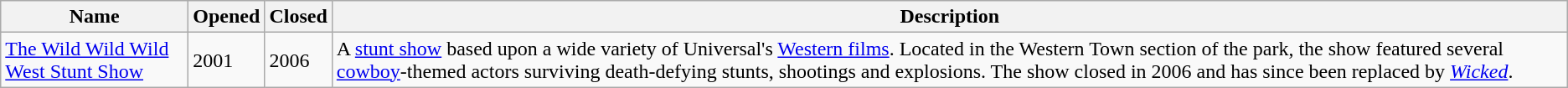<table class="wikitable">
<tr>
<th>Name</th>
<th>Opened</th>
<th>Closed</th>
<th>Description</th>
</tr>
<tr>
<td><a href='#'>The Wild Wild Wild West Stunt Show</a></td>
<td>2001</td>
<td>2006</td>
<td>A <a href='#'>stunt show</a> based upon a wide variety of Universal's <a href='#'>Western films</a>. Located in the Western Town section of the park, the show featured several <a href='#'>cowboy</a>-themed actors surviving death-defying stunts, shootings and explosions. The show closed in 2006 and has since been replaced by <em><a href='#'>Wicked</a></em>.</td>
</tr>
</table>
